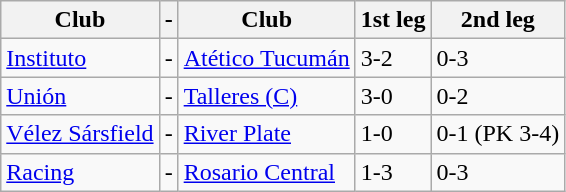<table class="wikitable" style="text-align:left;">
<tr>
<th>Club</th>
<th>-</th>
<th>Club</th>
<th>1st leg</th>
<th>2nd leg</th>
</tr>
<tr>
<td><a href='#'>Instituto</a></td>
<td>-</td>
<td><a href='#'>Atético Tucumán</a></td>
<td>3-2</td>
<td>0-3</td>
</tr>
<tr>
<td><a href='#'>Unión</a></td>
<td>-</td>
<td><a href='#'>Talleres (C)</a></td>
<td>3-0</td>
<td>0-2</td>
</tr>
<tr>
<td><a href='#'>Vélez Sársfield</a></td>
<td>-</td>
<td><a href='#'>River Plate</a></td>
<td>1-0</td>
<td>0-1 (PK 3-4)</td>
</tr>
<tr>
<td><a href='#'>Racing</a></td>
<td>-</td>
<td><a href='#'>Rosario Central</a></td>
<td>1-3</td>
<td>0-3</td>
</tr>
</table>
